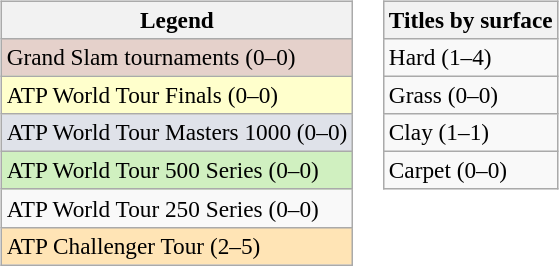<table>
<tr valign=top>
<td><br><table class=wikitable style=font-size:97%>
<tr>
<th>Legend</th>
</tr>
<tr bgcolor=#e5d1cb>
<td>Grand Slam tournaments (0–0)</td>
</tr>
<tr bgcolor=ffffcc>
<td>ATP World Tour Finals (0–0)</td>
</tr>
<tr bgcolor=#dfe2e9>
<td>ATP World Tour Masters 1000 (0–0)</td>
</tr>
<tr bgcolor=#d0f0c0>
<td>ATP World Tour 500 Series (0–0)</td>
</tr>
<tr>
<td>ATP World Tour 250 Series (0–0)</td>
</tr>
<tr bgcolor=moccasin>
<td>ATP Challenger Tour (2–5)</td>
</tr>
</table>
</td>
<td><br><table class=wikitable style=font-size:97%>
<tr>
<th>Titles by surface</th>
</tr>
<tr>
<td>Hard (1–4)</td>
</tr>
<tr>
<td>Grass (0–0)</td>
</tr>
<tr>
<td>Clay (1–1)</td>
</tr>
<tr>
<td>Carpet (0–0)</td>
</tr>
</table>
</td>
</tr>
</table>
